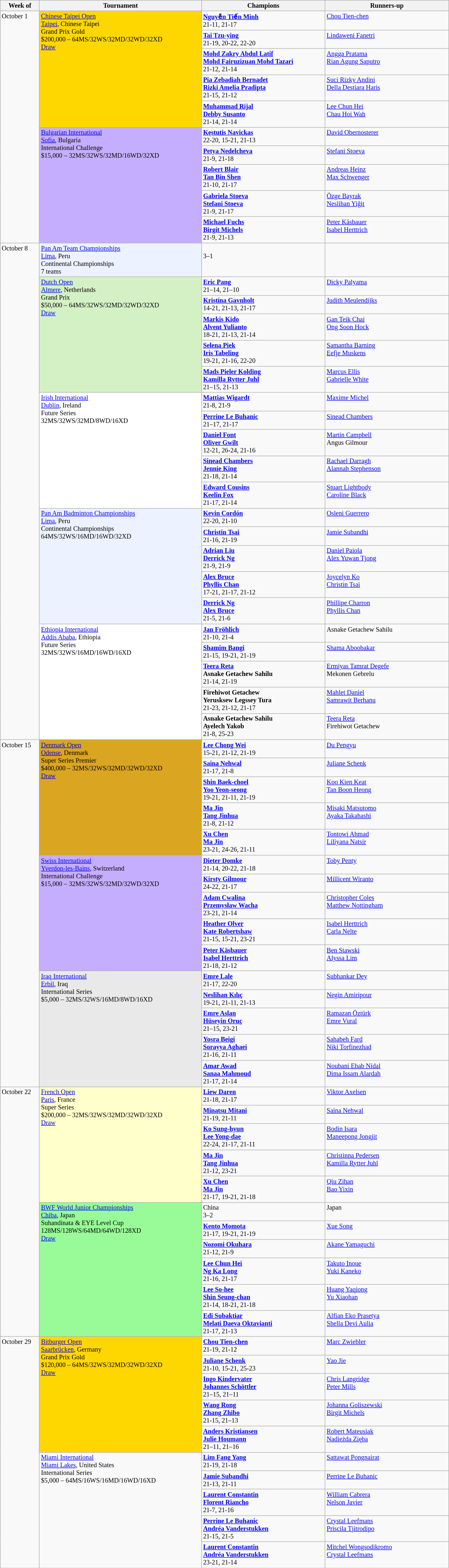<table class=wikitable style=font-size:85%>
<tr>
<th width=75>Week of</th>
<th width=330>Tournament</th>
<th width=250>Champions</th>
<th width=250>Runners-up</th>
</tr>
<tr valign=top>
<td rowspan=10>October 1</td>
<td style="background:#FFD700;" rowspan="5"><a href='#'>Chinese Taipei Open</a><br><a href='#'>Taipei</a>, Chinese Taipei<br>Grand Prix Gold<br>$200,000 – 64MS/32WS/32MD/32WD/32XD<br><a href='#'>Draw</a></td>
<td> <strong><a href='#'>Nguyễn Tiến Minh</a></strong><br>21-11, 21-17</td>
<td> <a href='#'>Chou Tien-chen</a></td>
</tr>
<tr valign=top>
<td> <strong><a href='#'>Tai Tzu-ying</a></strong><br>21-19, 20-22, 22-20</td>
<td> <a href='#'>Lindaweni Fanetri</a></td>
</tr>
<tr valign=top>
<td> <strong><a href='#'>Mohd Zakry Abdul Latif</a><br> <a href='#'>Mohd Fairuzizuan Mohd Tazari</a></strong><br>21-12, 21-14</td>
<td> <a href='#'>Angga Pratama</a><br> <a href='#'>Rian Agung Saputro</a></td>
</tr>
<tr valign=top>
<td> <strong><a href='#'>Pia Zebadiah Bernadet</a><br> <a href='#'>Rizki Amelia Pradipta</a></strong><br>21-15, 21-12</td>
<td> <a href='#'>Suci Rizky Andini</a><br> <a href='#'>Della Destiara Haris</a></td>
</tr>
<tr valign=top>
<td> <strong><a href='#'>Muhammad Rijal</a><br> <a href='#'>Debby Susanto</a></strong><br>21-14, 21-14</td>
<td> <a href='#'>Lee Chun Hei</a><br> <a href='#'>Chau Hoi Wah</a></td>
</tr>
<tr valign=top>
<td style="background:#C6AEFF;" rowspan="5"><a href='#'>Bulgarian International</a><br><a href='#'>Sofia</a>, Bulgaria<br>International Challenge<br>$15,000 – 32MS/32WS/32MD/16WD/32XD</td>
<td> <strong><a href='#'>Kęstutis Navickas</a></strong><br>22-20, 15-21, 21-13</td>
<td> <a href='#'>David Obernosterer</a></td>
</tr>
<tr valign=top>
<td> <strong><a href='#'>Petya Nedelcheva</a></strong><br>21-9, 21-18</td>
<td> <a href='#'>Stefani Stoeva</a></td>
</tr>
<tr valign=top>
<td> <strong><a href='#'>Robert Blair</a><br> <a href='#'>Tan Bin Shen</a></strong><br>21-10, 21-17</td>
<td> <a href='#'>Andreas Heinz</a><br> <a href='#'>Max Schwenger</a></td>
</tr>
<tr valign=top>
<td> <strong><a href='#'>Gabriela Stoeva</a><br> <a href='#'>Stefani Stoeva</a></strong><br>21-9, 21-17</td>
<td> <a href='#'>Özge Bayrak</a><br> <a href='#'>Neslihan Yiğit</a></td>
</tr>
<tr valign=top>
<td> <strong><a href='#'>Michael Fuchs</a><br> <a href='#'>Birgit Michels</a></strong><br>21-9, 21-13</td>
<td> <a href='#'>Peter Käsbauer</a><br> <a href='#'>Isabel Herttrich</a></td>
</tr>
<tr valign=top>
<td rowspan=21>October 8</td>
<td style="background:#ECF2FF;"><a href='#'>Pan Am Team Championships</a><br><a href='#'>Lima</a>, Peru<br>Continental Championships<br>7 teams</td>
<td><br>3–1</td>
<td></td>
</tr>
<tr valign=top>
<td style="background:#D4F1C5;" rowspan="5"><a href='#'>Dutch Open</a><br><a href='#'>Almere</a>, Netherlands<br>Grand Prix<br>$50,000 – 64MS/32WS/32MD/32WD/32XD<br><a href='#'>Draw</a></td>
<td> <strong><a href='#'>Eric Pang</a></strong><br>21–14, 21–10</td>
<td> <a href='#'>Dicky Palyama</a></td>
</tr>
<tr valign=top>
<td> <strong><a href='#'>Kristína Gavnholt</a></strong><br>14-21, 21-13, 21-17</td>
<td> <a href='#'>Judith Meulendijks</a></td>
</tr>
<tr valign=top>
<td> <strong><a href='#'>Markis Kido</a><br> <a href='#'>Alvent Yulianto</a></strong><br>18-21, 21-13, 21-14</td>
<td> <a href='#'>Gan Teik Chai</a><br> <a href='#'>Ong Soon Hock</a></td>
</tr>
<tr valign=top>
<td> <strong><a href='#'>Selena Piek</a><br> <a href='#'>Iris Tabeling</a></strong><br>19-21, 21-16, 22-20</td>
<td> <a href='#'>Samantha Barning</a><br> <a href='#'>Eefje Muskens</a></td>
</tr>
<tr valign=top>
<td> <strong><a href='#'>Mads Pieler Kolding</a><br> <a href='#'>Kamilla Rytter Juhl</a></strong><br>21–15, 21-13</td>
<td> <a href='#'>Marcus Ellis</a><br> <a href='#'>Gabrielle White</a></td>
</tr>
<tr valign=top>
<td style="background:#ffffff;" rowspan="5"><a href='#'>Irish International</a><br><a href='#'>Dublin</a>, Ireland<br>Future Series<br>32MS/32WS/32MD/8WD/16XD</td>
<td> <strong><a href='#'>Mattias Wigardt</a></strong><br>21-8, 21-9</td>
<td> <a href='#'>Maxime Michel</a></td>
</tr>
<tr valign=top>
<td> <strong><a href='#'>Perrine Le Buhanic</a></strong><br>21–17, 21-17</td>
<td> <a href='#'>Sinead Chambers</a></td>
</tr>
<tr valign=top>
<td> <strong><a href='#'>Daniel Font</a><br> <a href='#'>Oliver Gwilt</a></strong><br>12-21, 26-24, 21-16</td>
<td> <a href='#'>Martin Campbell</a><br> Angus Gilmour</td>
</tr>
<tr valign=top>
<td> <strong><a href='#'>Sinead Chambers</a><br> <a href='#'>Jennie King</a></strong><br>21-18, 21-14</td>
<td> <a href='#'>Rachael Darragh</a><br> <a href='#'>Alannah Stephenson</a></td>
</tr>
<tr valign=top>
<td> <strong><a href='#'>Edward Cousins</a><br> <a href='#'>Keelin Fox</a></strong><br>21-17, 21-14</td>
<td> <a href='#'>Stuart Lightbody</a><br> <a href='#'>Caroline Black</a></td>
</tr>
<tr valign=top>
<td style="background:#ECF2FF;" rowspan="5"><a href='#'>Pan Am Badminton Championships</a><br><a href='#'>Lima</a>, Peru<br>Continental Championships<br>64MS/32WS/16MD/16WD/32XD</td>
<td> <strong><a href='#'>Kevin Cordón</a></strong><br>22-20, 21-10</td>
<td> <a href='#'>Osleni Guerrero</a></td>
</tr>
<tr valign=top>
<td> <strong><a href='#'>Christin Tsai</a></strong><br>21-16, 21-19</td>
<td> <a href='#'>Jamie Subandhi</a></td>
</tr>
<tr valign=top>
<td> <strong><a href='#'>Adrian Liu</a><br> <a href='#'>Derrick Ng</a></strong><br>21-9, 21-9</td>
<td> <a href='#'>Daniel Paiola</a><br> <a href='#'>Alex Yuwan Tjong</a></td>
</tr>
<tr valign=top>
<td> <strong><a href='#'>Alex Bruce</a><br> <a href='#'>Phyllis Chan</a></strong><br>17-21, 21-17, 21-12</td>
<td> <a href='#'>Joycelyn Ko</a><br> <a href='#'>Christin Tsai</a></td>
</tr>
<tr valign=top>
<td> <strong><a href='#'>Derrick Ng</a><br> <a href='#'>Alex Bruce</a></strong><br>21-5, 21-6</td>
<td> <a href='#'>Phillipe Charron</a><br> <a href='#'>Phyllis Chan</a></td>
</tr>
<tr valign=top>
<td style="background:#ffffff;" rowspan="5"><a href='#'>Ethiopia International</a><br><a href='#'>Addis Ababa</a>, Ethiopia<br>Future Series<br>32MS/32WS/16MD/16WD/16XD</td>
<td> <strong><a href='#'>Jan Fröhlich</a></strong><br>21-10, 21-4</td>
<td> Asnake Getachew Sahilu</td>
</tr>
<tr valign=top>
<td> <strong><a href='#'>Shamim Bangi</a></strong><br>21-15, 19-21, 21-19</td>
<td> <a href='#'>Shama Aboobakar</a></td>
</tr>
<tr valign=top>
<td> <strong><a href='#'>Teera Reta</a><br> Asnake Getachew Sahilu</strong><br>21-14, 21-19</td>
<td> <a href='#'>Ermiyas Tamrat Degefe</a><br> Mekonen Gebrelu</td>
</tr>
<tr valign=top>
<td> <strong>Firehiwot Getachew<br> Yerusksew Legssey Tura</strong><br>21-23, 21-12, 21-17</td>
<td> <a href='#'>Mahlet Daniel</a><br> <a href='#'>Samrawit Berhanu</a></td>
</tr>
<tr valign=top>
<td> <strong>Asnake Getachew Sahilu<br> Ayelech Yakob</strong><br>21-8, 25-23</td>
<td> <a href='#'>Teera Reta</a><br> Firehiwot Getachew</td>
</tr>
<tr valign=top>
<td rowspan=15>October 15</td>
<td style="background:#DAA520;" rowspan="5"><a href='#'>Denmark Open</a><br><a href='#'>Odense</a>, Denmark<br>Super Series Premier<br>$400,000 – 32MS/32WS/32MD/32WD/32XD<br><a href='#'>Draw</a></td>
<td> <strong><a href='#'>Lee Chong Wei</a></strong><br>15-21, 21-12, 21-19</td>
<td> <a href='#'>Du Pengyu</a></td>
</tr>
<tr valign=top>
<td> <strong><a href='#'>Saina Nehwal</a></strong><br>21-17, 21-8</td>
<td> <a href='#'>Juliane Schenk</a></td>
</tr>
<tr valign=top>
<td> <strong><a href='#'>Shin Baek-choel</a><br> <a href='#'>Yoo Yeon-seong</a></strong><br>19-21, 21-11, 21-19</td>
<td> <a href='#'>Koo Kien Keat</a><br> <a href='#'>Tan Boon Heong</a></td>
</tr>
<tr valign=top>
<td> <strong><a href='#'>Ma Jin</a><br> <a href='#'>Tang Jinhua</a></strong><br>21-8, 21-12</td>
<td> <a href='#'>Misaki Matsutomo</a><br> <a href='#'>Ayaka Takahashi</a></td>
</tr>
<tr valign=top>
<td> <strong><a href='#'>Xu Chen</a><br> <a href='#'>Ma Jin</a></strong><br>23-21, 24-26, 21-11</td>
<td> <a href='#'>Tontowi Ahmad</a><br> <a href='#'>Liliyana Natsir</a></td>
</tr>
<tr valign=top>
<td style="background:#C6AEFF;" rowspan="5"><a href='#'>Swiss International</a><br><a href='#'>Yverdon-les-Bains</a>, Switzerland<br>International Challenge<br>$15,000 – 32MS/32WS/32MD/32WD/32XD</td>
<td> <strong><a href='#'>Dieter Domke</a></strong><br>21-14, 20-22, 21-18</td>
<td> <a href='#'>Toby Penty</a></td>
</tr>
<tr valign=top>
<td> <strong><a href='#'>Kirsty Gilmour</a></strong><br>24-22, 21-17</td>
<td> <a href='#'>Millicent Wiranto</a></td>
</tr>
<tr valign=top>
<td> <strong><a href='#'>Adam Cwalina</a><br> <a href='#'>Przemysław Wacha</a></strong><br>23-21, 21-14</td>
<td> <a href='#'>Christopher Coles</a><br> <a href='#'>Matthew Nottingham</a></td>
</tr>
<tr valign=top>
<td> <strong><a href='#'>Heather Olver</a><br> <a href='#'>Kate Robertshaw</a></strong><br>21-15, 15-21, 23-21</td>
<td> <a href='#'>Isabel Herttrich</a><br> <a href='#'>Carla Nelte</a></td>
</tr>
<tr valign=top>
<td> <strong><a href='#'>Peter Käsbauer</a><br> <a href='#'>Isabel Herttrich</a></strong><br>21-18, 21-12</td>
<td> <a href='#'>Ben Stawski</a><br> <a href='#'>Alyssa Lim</a></td>
</tr>
<tr valign=top>
<td style="background:#E9E9E9;" rowspan="5"><a href='#'>Iraq International</a><br><a href='#'>Erbil</a>, Iraq<br>International Series<br>$5,000 – 32MS/32WS/16MD/8WD/16XD</td>
<td> <strong><a href='#'>Emre Lale</a></strong><br>21-17, 22-20</td>
<td> <a href='#'>Subhankar Dey</a></td>
</tr>
<tr valign=top>
<td> <strong><a href='#'>Neslihan Kılıç</a></strong><br>19-21, 21-11, 21-13</td>
<td> <a href='#'>Negin Amiripour</a></td>
</tr>
<tr valign=top>
<td> <strong><a href='#'>Emre Aslan</a></strong><br> <strong><a href='#'>Hüseyin Oruç</a></strong><br>21–15, 23-21</td>
<td> <a href='#'>Ramazan Öztürk</a><br> <a href='#'>Emre Vural</a></td>
</tr>
<tr valign=top>
<td> <strong><a href='#'>Yosra Beigi</a></strong><br> <strong><a href='#'>Sorayya Aghaei</a></strong><br>21-16, 21-11</td>
<td> <a href='#'>Sahabeh Fard</a><br> <a href='#'>Niki Torfinezhad</a></td>
</tr>
<tr valign=top>
<td> <strong><a href='#'>Amar Awad</a></strong><br> <strong><a href='#'>Sanaa Mahmoud</a></strong><br>21-17, 21-14</td>
<td> <a href='#'>Noubani Ehab Nidal</a><br> <a href='#'>Dima Issam Alardah</a></td>
</tr>
<tr valign=top>
<td rowspan=11>October 22</td>
<td style="background:#ffffcc;" rowspan="5"><a href='#'>French Open</a><br><a href='#'>Paris</a>, France<br>Super Series<br>$200,000 – 32MS/32WS/32MD/32WD/32XD<br><a href='#'>Draw</a></td>
<td> <strong><a href='#'>Liew Daren</a></strong><br>21-18, 21-17</td>
<td> <a href='#'>Viktor Axelsen</a></td>
</tr>
<tr valign=top>
<td> <strong><a href='#'>Minatsu Mitani</a></strong><br>21-19, 21-11</td>
<td> <a href='#'>Saina Nehwal</a></td>
</tr>
<tr valign=top>
<td> <strong><a href='#'>Ko Sung-hyun</a><br> <a href='#'>Lee Yong-dae</a></strong><br>22-24, 21-17, 21-11</td>
<td> <a href='#'>Bodin Isara</a><br> <a href='#'>Maneepong Jongjit</a></td>
</tr>
<tr valign=top>
<td> <strong><a href='#'>Ma Jin</a><br> <a href='#'>Tang Jinhua</a></strong><br>21-12, 23-21</td>
<td> <a href='#'>Christinna Pedersen</a><br> <a href='#'>Kamilla Rytter Juhl</a></td>
</tr>
<tr valign=top>
<td> <strong><a href='#'>Xu Chen</a><br> <a href='#'>Ma Jin</a></strong><br>21-17, 19-21, 21-18</td>
<td> <a href='#'>Qiu Zihan</a><br> <a href='#'>Bao Yixin</a></td>
</tr>
<tr valign=top>
<td style="background:#98FB98;" rowspan="6"><a href='#'>BWF World Junior Championships</a><br><a href='#'>Chiba</a>, Japan<br>Suhandinata & EYE Level Cup<br> 128MS/128WS/64MD/64WD/128XD <br><a href='#'>Draw</a></td>
<td> China<br>3–2</td>
<td> Japan</td>
</tr>
<tr valign=top>
<td> <strong><a href='#'>Kento Momota</a></strong><br>21-17, 19-21, 21-19</td>
<td> <a href='#'>Xue Song</a></td>
</tr>
<tr valign=top>
<td> <strong><a href='#'>Nozomi Okuhara</a></strong><br>21-12, 21-9</td>
<td> <a href='#'>Akane Yamaguchi</a></td>
</tr>
<tr valign=top>
<td> <strong><a href='#'>Lee Chun Hei</a><br> <a href='#'>Ng Ka Long</a></strong><br>21-16, 21-17</td>
<td> <a href='#'>Takuto Inoue</a><br> <a href='#'>Yuki Kaneko</a></td>
</tr>
<tr valign=top>
<td> <strong><a href='#'>Lee So-hee</a><br> <a href='#'>Shin Seung-chan</a></strong><br>21-14, 18-21, 21-18</td>
<td> <a href='#'>Huang Yaqiong</a><br> <a href='#'>Yu Xiaohan</a></td>
</tr>
<tr valign=top>
<td> <strong><a href='#'>Edi Subaktiar</a><br> <a href='#'>Melati Daeva Oktavianti</a></strong><br>21-17, 21-13</td>
<td> <a href='#'>Alfian Eko Prasetya</a><br> <a href='#'>Shella Devi Aulia</a></td>
</tr>
<tr valign=top>
<td rowspan=10>October 29</td>
<td style="background:#FFD700;" rowspan="5"><a href='#'>Bitburger Open</a><br><a href='#'>Saarbrücken</a>, Germany<br>Grand Prix Gold<br>$120,000 – 64MS/32WS/32MD/32WD/32XD<br><a href='#'>Draw</a></td>
<td> <strong><a href='#'>Chou Tien-chen</a></strong><br>21-19, 21-12</td>
<td> <a href='#'>Marc Zwiebler</a></td>
</tr>
<tr valign=top>
<td> <strong><a href='#'>Juliane Schenk</a></strong><br>21-10, 15-21, 25-23</td>
<td> <a href='#'>Yao Jie</a></td>
</tr>
<tr valign=top>
<td> <strong><a href='#'>Ingo Kindervater</a> <br> <a href='#'>Johannes Schöttler</a></strong><br>21–15, 21–11</td>
<td> <a href='#'>Chris Langridge</a><br> <a href='#'>Peter Mills</a></td>
</tr>
<tr valign=top>
<td> <strong><a href='#'>Wang Rong</a><br> <a href='#'>Zhang Zhibo</a></strong><br>21-15, 21–13</td>
<td> <a href='#'>Johanna Goliszewski</a><br> <a href='#'>Birgit Michels</a></td>
</tr>
<tr valign=top>
<td> <strong><a href='#'>Anders Kristiansen</a><br> <a href='#'>Julie Houmann</a></strong><br>21–11, 21–16</td>
<td> <a href='#'>Robert Mateusiak</a><br> <a href='#'>Nadieżda Zięba</a></td>
</tr>
<tr valign=top>
<td style="background::#E9E9E9;" rowspan="5"><a href='#'>Miami International</a><br><a href='#'>Miami Lakes</a>, United States<br>International Series<br>$5,000 – 64MS/16WS/16MD/16WD/16XD</td>
<td> <strong><a href='#'>Lim Fang Yang</a></strong><br>21-19, 21-18</td>
<td> <a href='#'>Sattawat Pongnairat</a></td>
</tr>
<tr valign=top>
<td> <strong><a href='#'>Jamie Subandhi</a></strong><br>21-13, 21-11</td>
<td> <a href='#'>Perrine Le Buhanic</a></td>
</tr>
<tr valign=top>
<td> <strong><a href='#'>Laurent Constantin</a><br> <a href='#'>Florent Riancho</a></strong><br>21-7, 21-16</td>
<td> <a href='#'>William Cabrera</a><br> <a href='#'>Nelson Javier</a></td>
</tr>
<tr valign=top>
<td> <strong><a href='#'>Perrine Le Buhanic</a><br> <a href='#'>Andréa Vanderstukken</a></strong><br>21-15, 21-5</td>
<td> <a href='#'>Crystal Leefmans</a><br> <a href='#'>Priscila Tjitrodipo</a></td>
</tr>
<tr valign=top>
<td> <strong><a href='#'>Laurent Constantin</a><br> <a href='#'>Andréa Vanderstukken</a></strong><br>23-21, 21-14</td>
<td> <a href='#'>Mitchel Wongsodikromo</a><br> <a href='#'>Crystal Leefmans</a></td>
</tr>
</table>
